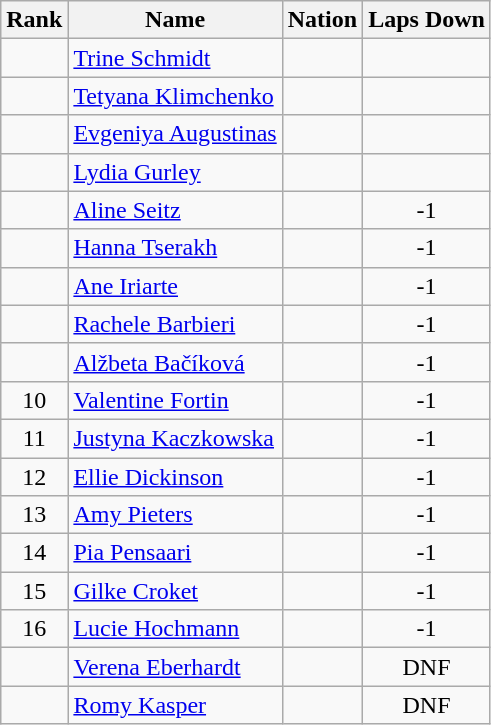<table class="wikitable sortable" style="text-align:center">
<tr>
<th>Rank</th>
<th>Name</th>
<th>Nation</th>
<th>Laps Down</th>
</tr>
<tr>
<td></td>
<td align=left><a href='#'>Trine Schmidt</a></td>
<td align=left></td>
<td></td>
</tr>
<tr>
<td></td>
<td align=left><a href='#'>Tetyana Klimchenko</a></td>
<td align=left></td>
<td></td>
</tr>
<tr>
<td></td>
<td align=left><a href='#'>Evgeniya Augustinas</a></td>
<td align=left></td>
<td></td>
</tr>
<tr>
<td></td>
<td align=left><a href='#'>Lydia Gurley</a></td>
<td align=left></td>
<td></td>
</tr>
<tr>
<td></td>
<td align=left><a href='#'>Aline Seitz</a></td>
<td align=left></td>
<td>-1</td>
</tr>
<tr>
<td></td>
<td align=left><a href='#'>Hanna Tserakh</a></td>
<td align=left></td>
<td>-1</td>
</tr>
<tr>
<td></td>
<td align=left><a href='#'>Ane Iriarte</a></td>
<td align=left></td>
<td>-1</td>
</tr>
<tr>
<td></td>
<td align=left><a href='#'>Rachele Barbieri</a></td>
<td align=left></td>
<td>-1</td>
</tr>
<tr>
<td></td>
<td align=left><a href='#'>Alžbeta Bačíková</a></td>
<td align=left></td>
<td>-1</td>
</tr>
<tr>
<td>10</td>
<td align=left><a href='#'>Valentine Fortin</a></td>
<td align=left></td>
<td>-1</td>
</tr>
<tr>
<td>11</td>
<td align=left><a href='#'>Justyna Kaczkowska</a></td>
<td align=left></td>
<td>-1</td>
</tr>
<tr>
<td>12</td>
<td align=left><a href='#'>Ellie Dickinson</a></td>
<td align=left></td>
<td>-1</td>
</tr>
<tr>
<td>13</td>
<td align=left><a href='#'>Amy Pieters</a></td>
<td align=left></td>
<td>-1</td>
</tr>
<tr>
<td>14</td>
<td align=left><a href='#'>Pia Pensaari</a></td>
<td align=left></td>
<td>-1</td>
</tr>
<tr>
<td>15</td>
<td align=left><a href='#'>Gilke Croket</a></td>
<td align=left></td>
<td>-1</td>
</tr>
<tr>
<td>16</td>
<td align=left><a href='#'>Lucie Hochmann</a></td>
<td align=left></td>
<td>-1</td>
</tr>
<tr>
<td></td>
<td align=left><a href='#'>Verena Eberhardt</a></td>
<td align=left></td>
<td>DNF</td>
</tr>
<tr>
<td></td>
<td align=left><a href='#'>Romy Kasper</a></td>
<td align=left></td>
<td>DNF</td>
</tr>
</table>
